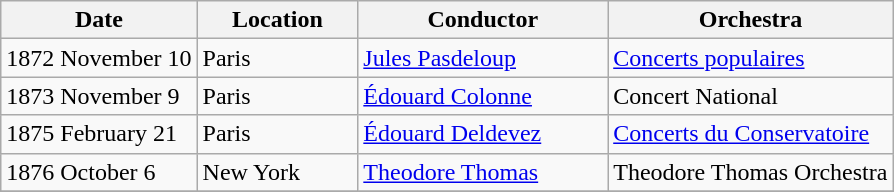<table class="wikitable" border="1"; style="text-align: left"; style="width:50em; font-size:90%; line-height:1.5">
<tr>
<th style="width:22%;">Date</th>
<th style-"width:18%;">Location</th>
<th style="width:28%;">Conductor</th>
<th style="width:32%;">Orchestra</th>
</tr>
<tr>
<td>1872 November 10</td>
<td>Paris</td>
<td><a href='#'>Jules Pasdeloup</a></td>
<td><a href='#'>Concerts populaires</a></td>
</tr>
<tr>
<td>1873 November 9</td>
<td>Paris</td>
<td><a href='#'>Édouard Colonne</a></td>
<td>Concert National</td>
</tr>
<tr>
<td>1875 February 21</td>
<td>Paris</td>
<td><a href='#'>Édouard Deldevez</a></td>
<td><a href='#'>Concerts du Conservatoire</a></td>
</tr>
<tr>
<td>1876 October 6</td>
<td>New York</td>
<td><a href='#'>Theodore Thomas</a></td>
<td>Theodore Thomas Orchestra</td>
</tr>
<tr>
</tr>
</table>
